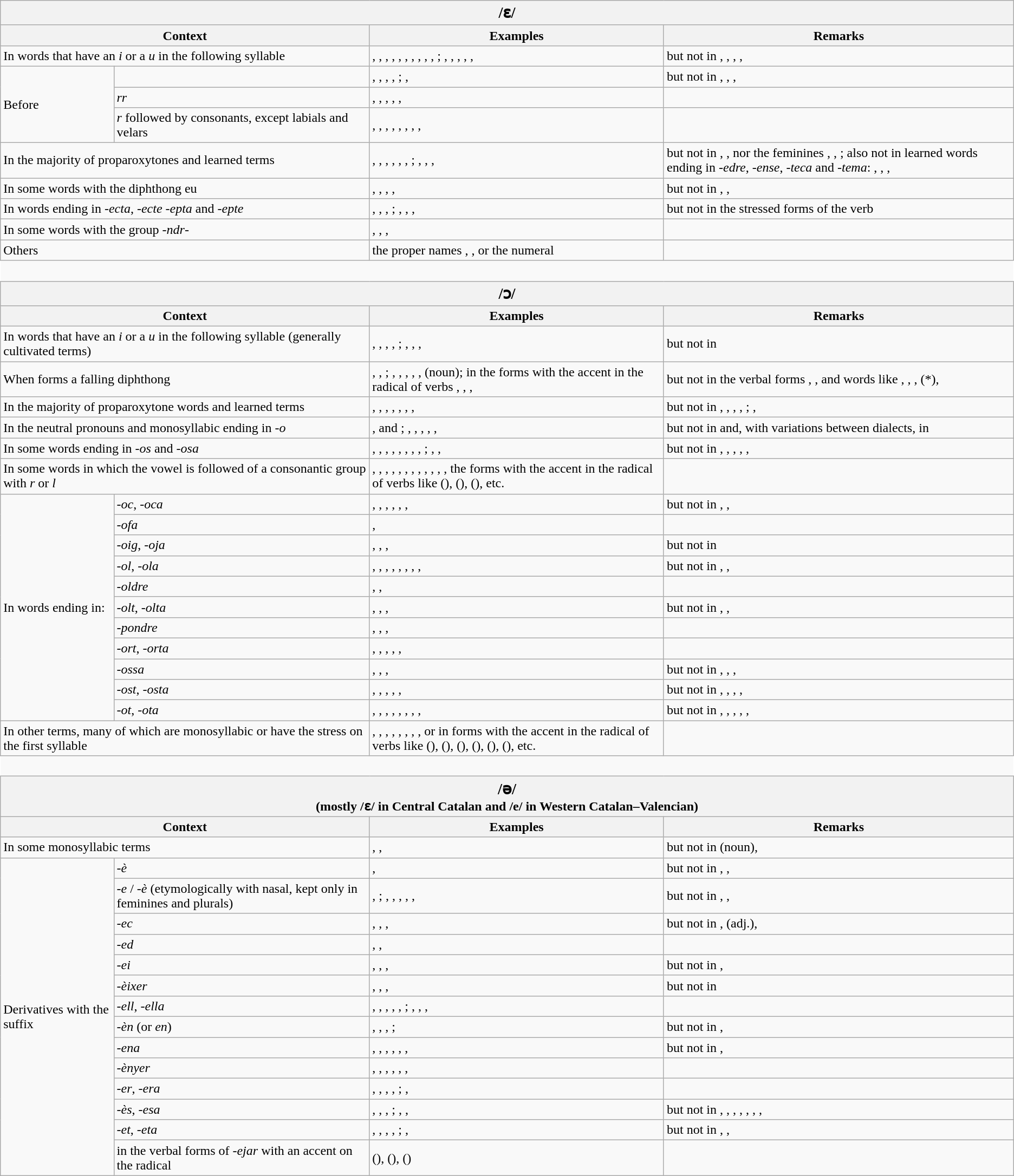<table class="wikitable">
<tr>
<th colspan="4"><big>/ɛ/</big></th>
</tr>
<tr>
<th colspan="2">Context</th>
<th>Examples</th>
<th>Remarks</th>
</tr>
<tr>
<td colspan="2">In words that have an <em>i</em> or a <em>u</em> in the following syllable</td>
<td>, , , , , , , , , , ; , , , , , </td>
<td>but not in , , , , </td>
</tr>
<tr>
<td rowspan="3">Before</td>
<td></td>
<td>, , , , ; , </td>
<td>but not in , , , </td>
</tr>
<tr>
<td><em>rr</em></td>
<td>, , , , , </td>
<td></td>
</tr>
<tr>
<td><em>r</em> followed by consonants, except labials and velars</td>
<td>, , , , , , , , </td>
<td></td>
</tr>
<tr>
<td colspan="2">In the majority of proparoxytones and learned terms</td>
<td>, , , , , , ; , , , </td>
<td>but not in , , nor the feminines , , ; also not in learned words ending in -<em>edre</em>, -<em>ense</em>, -<em>teca</em> and -<em>tema</em>: , , , </td>
</tr>
<tr>
<td colspan="2">In some words with the diphthong eu</td>
<td>, , , , </td>
<td>but not in , , </td>
</tr>
<tr>
<td colspan="2">In words ending in -<em>ecta</em>, -<em>ecte</em> -<em>epta</em> and -<em>epte</em></td>
<td>, , , ; , , , </td>
<td>but not in the stressed forms of the verb </td>
</tr>
<tr>
<td colspan="2">In some words with the group -<em>ndr</em>-</td>
<td>, , , </td>
<td></td>
</tr>
<tr>
<td colspan="2">Others</td>
<td>the proper names , ,  or the numeral </td>
<td></td>
</tr>
<tr>
<td colspan="4" style="border-left: #fff solid 1px; border-right: #fff solid 1px"> </td>
</tr>
<tr>
<th colspan="4"><big>/ɔ/</big></th>
</tr>
<tr>
<th colspan="2">Context</th>
<th>Examples</th>
<th>Remarks</th>
</tr>
<tr>
<td colspan="2">In words that have an <em>i</em> or a <em>u</em> in the following syllable (generally cultivated terms)</td>
<td>, , , , ; , , , </td>
<td>but not in </td>
</tr>
<tr>
<td colspan="2">When forms a falling diphthong</td>
<td>, , ; , , , , ,  (noun); in the forms with the accent in the radical of verbs , , , </td>
<td>but not in the verbal forms , , and words like , , ,  (*), </td>
</tr>
<tr>
<td colspan="2">In the majority of proparoxytone words and learned terms</td>
<td>, , , , , , , </td>
<td>but not in , , , , ; , </td>
</tr>
<tr>
<td colspan="2">In the neutral pronouns and monosyllabic ending in -<em>o</em></td>
<td>,  and ; , , , , , </td>
<td>but not in  and, with variations between dialects, in </td>
</tr>
<tr>
<td colspan="2">In some words ending in -<em>os</em> and -<em>osa</em></td>
<td>, , , , , , , , ; , , </td>
<td>but not in , , , , , </td>
</tr>
<tr>
<td colspan="2">In some words in which the vowel is followed of a consonantic group with <em>r</em> or <em>l</em></td>
<td>, , , , , , , , , , , , the forms with the accent in the radical of verbs like  (),  (),  (), etc.</td>
<td></td>
</tr>
<tr>
<td rowspan="11">In words ending in:</td>
<td>-<em>oc</em>, -<em>oca</em></td>
<td>, , , , , , </td>
<td>but not in , , </td>
</tr>
<tr>
<td>-<em>ofa</em></td>
<td>, </td>
<td></td>
</tr>
<tr>
<td>-<em>oig</em>, -<em>oja</em></td>
<td>, , , </td>
<td>but not in </td>
</tr>
<tr>
<td>-<em>ol</em>, -<em>ola</em></td>
<td>, , , , , , , , </td>
<td>but not in , , </td>
</tr>
<tr>
<td>-<em>oldre</em></td>
<td>, , </td>
<td></td>
</tr>
<tr>
<td>-<em>olt</em>, -<em>olta</em></td>
<td>, , , </td>
<td>but not in , , </td>
</tr>
<tr>
<td>-<em>pondre</em></td>
<td>, , , </td>
<td></td>
</tr>
<tr>
<td>-<em>ort</em>, -<em>orta</em></td>
<td>, , , , , </td>
<td></td>
</tr>
<tr>
<td>-<em>ossa</em></td>
<td>, , , </td>
<td>but not in , , , </td>
</tr>
<tr>
<td>-<em>ost</em>, -<em>osta</em></td>
<td>, , , , , </td>
<td>but not in , , , , </td>
</tr>
<tr>
<td>-<em>ot</em>, -<em>ota</em></td>
<td>, , , , , , , , </td>
<td>but not in , , , , , </td>
</tr>
<tr>
<td colspan="2">In other terms, many of which are monosyllabic or have the stress on the first syllable</td>
<td>, , , , , , , , or in forms with the accent in the radical of verbs like  (),  (),  (),  (),  (),  (), etc.</td>
<td></td>
</tr>
<tr>
<td colspan="4" style="border-left: #fff solid 1px; border-right: #fff solid 1px"> </td>
</tr>
<tr>
<th colspan="4"><big>/ə/</big> <br> (mostly /ɛ/ in Central Catalan and /e/ in Western Catalan–Valencian)</th>
</tr>
<tr>
<th colspan="2">Context</th>
<th>Examples</th>
<th>Remarks</th>
</tr>
<tr>
<td colspan=2">In some monosyllabic terms</td>
<td>, , </td>
<td>but not in  (noun), </td>
</tr>
<tr>
<td rowspan="14">Derivatives with the suffix</td>
<td>-<em>è</em></td>
<td>, </td>
<td>but not in , , </td>
</tr>
<tr>
<td>-<em>e</em> / -<em>è</em> (etymologically with nasal, kept only in feminines and plurals)</td>
<td>, ; ,  , , , , </td>
<td>but not in , , </td>
</tr>
<tr>
<td>-<em>ec</em></td>
<td>, , , </td>
<td>but not in ,  (adj.), </td>
</tr>
<tr>
<td>-<em>ed</em></td>
<td>, , </td>
</tr>
<tr>
<td>-<em>ei</em></td>
<td>, , , </td>
<td>but not in , </td>
</tr>
<tr>
<td>-<em>èixer</em></td>
<td>, , , </td>
<td>but not in </td>
</tr>
<tr>
<td>-<em>ell</em>, -<em>ella</em></td>
<td>, , , , , ; , , , </td>
<td></td>
</tr>
<tr>
<td>-<em>èn</em> (or <em>en</em>)</td>
<td>, , , ; </td>
<td>but not in , </td>
</tr>
<tr>
<td>-<em>ena</em></td>
<td>, , , , , , </td>
<td>but not in , </td>
</tr>
<tr>
<td>-<em>ènyer</em></td>
<td>, , , , , , </td>
<td></td>
</tr>
<tr>
<td>-<em>er</em>, -<em>era</em></td>
<td>, , , , ; , </td>
<td></td>
</tr>
<tr>
<td>-<em>ès</em>, -<em>esa</em></td>
<td>, , , ; , , </td>
<td>but not in , , , , , , , </td>
</tr>
<tr>
<td>-<em>et</em>, -<em>eta</em></td>
<td>, , , , ; , </td>
<td>but not in , , </td>
</tr>
<tr>
<td>in the verbal forms of -<em>ejar</em> with an accent on the radical</td>
<td> (),  (),  ()</td>
<td></td>
</tr>
</table>
